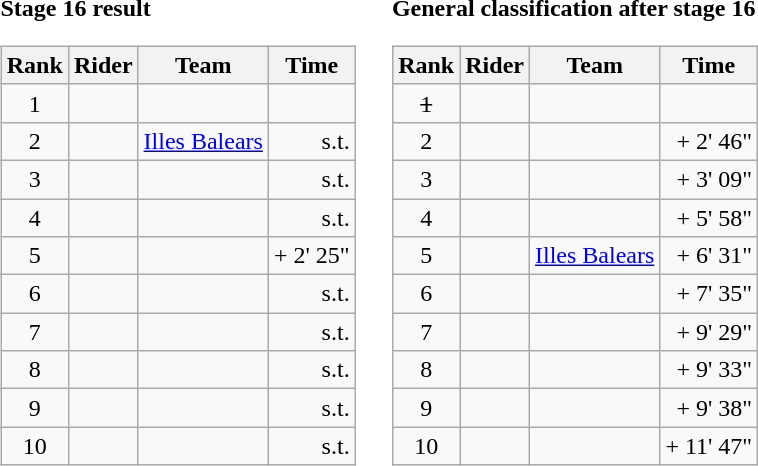<table>
<tr>
<td><strong>Stage 16 result</strong><br><table class="wikitable">
<tr>
<th scope="col">Rank</th>
<th scope="col">Rider</th>
<th scope="col">Team</th>
<th scope="col">Time</th>
</tr>
<tr>
<td style="text-align:center;">1</td>
<td></td>
<td></td>
<td style="text-align:right;"></td>
</tr>
<tr>
<td style="text-align:center;">2</td>
<td></td>
<td><a href='#'>Illes Balears</a></td>
<td style="text-align:right;">s.t.</td>
</tr>
<tr>
<td style="text-align:center;">3</td>
<td></td>
<td></td>
<td style="text-align:right;">s.t.</td>
</tr>
<tr>
<td style="text-align:center;">4</td>
<td></td>
<td></td>
<td style="text-align:right;">s.t.</td>
</tr>
<tr>
<td style="text-align:center;">5</td>
<td></td>
<td></td>
<td style="text-align:right;">+ 2' 25"</td>
</tr>
<tr>
<td style="text-align:center;">6</td>
<td></td>
<td></td>
<td style="text-align:right;">s.t.</td>
</tr>
<tr>
<td style="text-align:center;">7</td>
<td></td>
<td></td>
<td style="text-align:right;">s.t.</td>
</tr>
<tr>
<td style="text-align:center;">8</td>
<td></td>
<td></td>
<td style="text-align:right;">s.t.</td>
</tr>
<tr>
<td style="text-align:center;">9</td>
<td></td>
<td></td>
<td style="text-align:right;">s.t.</td>
</tr>
<tr>
<td style="text-align:center;">10</td>
<td></td>
<td></td>
<td style="text-align:right;">s.t.</td>
</tr>
</table>
</td>
<td></td>
<td><strong>General classification after stage 16</strong><br><table class="wikitable">
<tr>
<th scope="col">Rank</th>
<th scope="col">Rider</th>
<th scope="col">Team</th>
<th scope="col">Time</th>
</tr>
<tr>
<td style="text-align:center;"><del>1</del></td>
<td><del></del> </td>
<td><del></del></td>
<td style="text-align:right;"><del></del></td>
</tr>
<tr>
<td style="text-align:center;">2</td>
<td></td>
<td></td>
<td style="text-align:right;">+ 2' 46"</td>
</tr>
<tr>
<td style="text-align:center;">3</td>
<td></td>
<td></td>
<td style="text-align:right;">+ 3' 09"</td>
</tr>
<tr>
<td style="text-align:center;">4</td>
<td></td>
<td></td>
<td style="text-align:right;">+ 5' 58"</td>
</tr>
<tr>
<td style="text-align:center;">5</td>
<td></td>
<td><a href='#'>Illes Balears</a></td>
<td style="text-align:right;">+ 6' 31"</td>
</tr>
<tr>
<td style="text-align:center;">6</td>
<td></td>
<td></td>
<td style="text-align:right;">+ 7' 35"</td>
</tr>
<tr>
<td style="text-align:center;">7</td>
<td></td>
<td></td>
<td style="text-align:right;">+ 9' 29"</td>
</tr>
<tr>
<td style="text-align:center;">8</td>
<td></td>
<td></td>
<td style="text-align:right;">+ 9' 33"</td>
</tr>
<tr>
<td style="text-align:center;">9</td>
<td></td>
<td></td>
<td style="text-align:right;">+ 9' 38"</td>
</tr>
<tr>
<td style="text-align:center;">10</td>
<td></td>
<td></td>
<td style="text-align:right;">+ 11' 47"</td>
</tr>
</table>
</td>
</tr>
</table>
